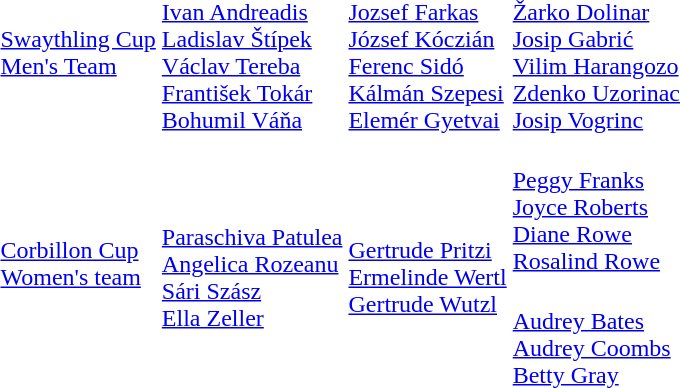<table>
<tr>
<td><a href='#'>Swaythling Cup<br>Men's Team</a></td>
<td><br><a href='#'>Ivan Andreadis</a><br><a href='#'>Ladislav Štípek</a><br><a href='#'>Václav Tereba</a><br><a href='#'>František Tokár</a><br><a href='#'>Bohumil Váňa</a></td>
<td><br><a href='#'>Jozsef Farkas</a><br><a href='#'>József Kóczián</a><br><a href='#'>Ferenc Sidó</a><br><a href='#'>Kálmán Szepesi</a><br><a href='#'>Elemér Gyetvai</a></td>
<td><br><a href='#'>Žarko Dolinar</a><br><a href='#'>Josip Gabrić</a><br><a href='#'>Vilim Harangozo</a><br><a href='#'>Zdenko Uzorinac</a><br><a href='#'>Josip Vogrinc</a></td>
</tr>
<tr>
<td rowspan=2><a href='#'>Corbillon Cup<br>Women's team</a></td>
<td rowspan=2><br><a href='#'>Paraschiva Patulea</a><br><a href='#'>Angelica Rozeanu</a><br><a href='#'>Sári Szász</a><br><a href='#'>Ella Zeller</a></td>
<td rowspan=2><br><a href='#'>Gertrude Pritzi</a><br><a href='#'>Ermelinde Wertl</a><br><a href='#'>Gertrude Wutzl</a></td>
<td><br><a href='#'>Peggy Franks</a><br><a href='#'>Joyce Roberts</a><br><a href='#'>Diane Rowe</a><br><a href='#'>Rosalind Rowe</a></td>
</tr>
<tr>
<td><br><a href='#'>Audrey Bates</a><br><a href='#'>Audrey Coombs</a><br><a href='#'>Betty Gray</a></td>
</tr>
</table>
